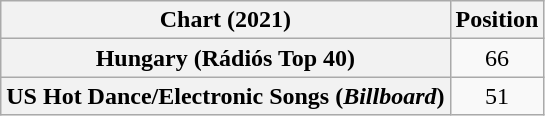<table class="wikitable sortable plainrowheaders" style="text-align:center">
<tr>
<th scope="col">Chart (2021)</th>
<th scope="col">Position</th>
</tr>
<tr>
<th scope="row">Hungary (Rádiós Top 40)</th>
<td>66</td>
</tr>
<tr>
<th scope="row">US Hot Dance/Electronic Songs (<em>Billboard</em>)</th>
<td>51</td>
</tr>
</table>
